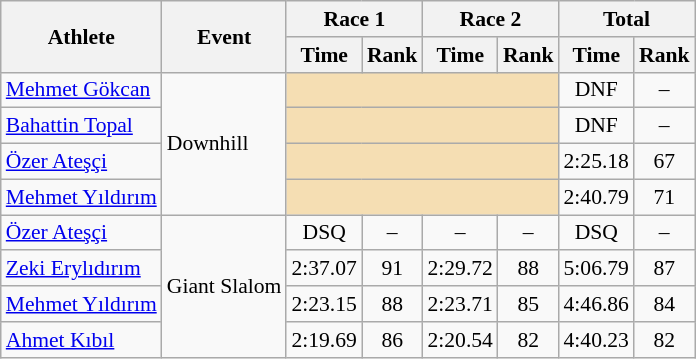<table class="wikitable" style="font-size:90%">
<tr>
<th rowspan="2">Athlete</th>
<th rowspan="2">Event</th>
<th colspan="2">Race 1</th>
<th colspan="2">Race 2</th>
<th colspan="2">Total</th>
</tr>
<tr>
<th>Time</th>
<th>Rank</th>
<th>Time</th>
<th>Rank</th>
<th>Time</th>
<th>Rank</th>
</tr>
<tr>
<td><a href='#'>Mehmet Gökcan</a></td>
<td rowspan="4">Downhill</td>
<td colspan="4" bgcolor="wheat"></td>
<td align="center">DNF</td>
<td align="center">–</td>
</tr>
<tr>
<td><a href='#'>Bahattin Topal</a></td>
<td colspan="4" bgcolor="wheat"></td>
<td align="center">DNF</td>
<td align="center">–</td>
</tr>
<tr>
<td><a href='#'>Özer Ateşçi</a></td>
<td colspan="4" bgcolor="wheat"></td>
<td align="center">2:25.18</td>
<td align="center">67</td>
</tr>
<tr>
<td><a href='#'>Mehmet Yıldırım</a></td>
<td colspan="4" bgcolor="wheat"></td>
<td align="center">2:40.79</td>
<td align="center">71</td>
</tr>
<tr>
<td><a href='#'>Özer Ateşçi</a></td>
<td rowspan="4">Giant Slalom</td>
<td align="center">DSQ</td>
<td align="center">–</td>
<td align="center">–</td>
<td align="center">–</td>
<td align="center">DSQ</td>
<td align="center">–</td>
</tr>
<tr>
<td><a href='#'>Zeki Erylıdırım</a></td>
<td align="center">2:37.07</td>
<td align="center">91</td>
<td align="center">2:29.72</td>
<td align="center">88</td>
<td align="center">5:06.79</td>
<td align="center">87</td>
</tr>
<tr>
<td><a href='#'>Mehmet Yıldırım</a></td>
<td align="center">2:23.15</td>
<td align="center">88</td>
<td align="center">2:23.71</td>
<td align="center">85</td>
<td align="center">4:46.86</td>
<td align="center">84</td>
</tr>
<tr>
<td><a href='#'>Ahmet Kıbıl</a></td>
<td align="center">2:19.69</td>
<td align="center">86</td>
<td align="center">2:20.54</td>
<td align="center">82</td>
<td align="center">4:40.23</td>
<td align="center">82</td>
</tr>
</table>
